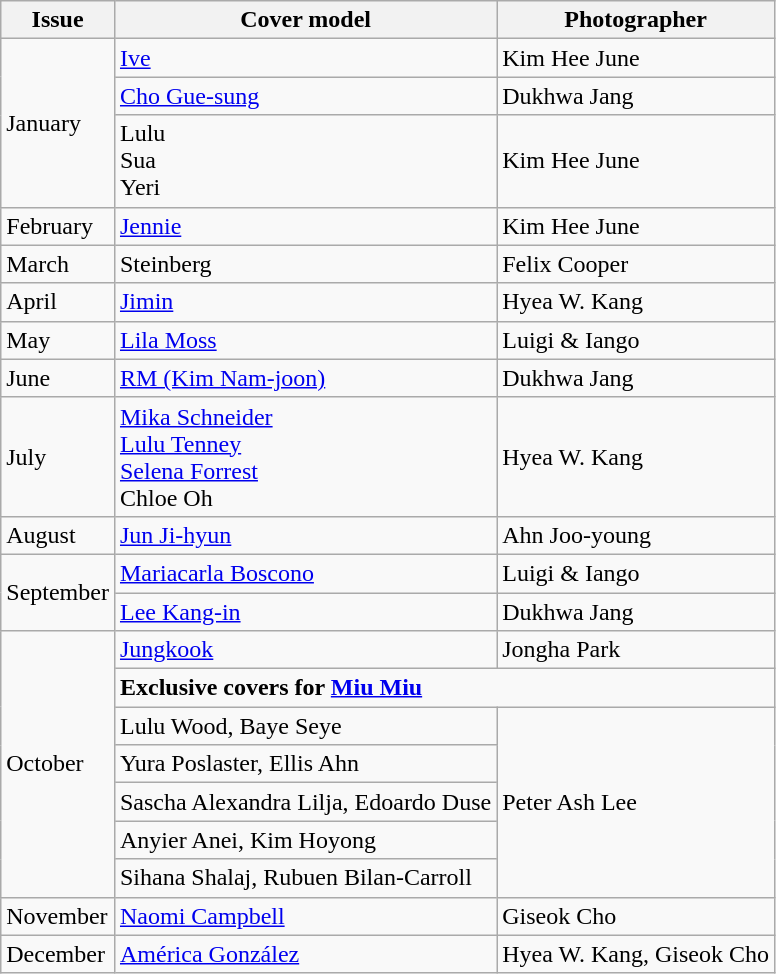<table class="sortable wikitable">
<tr>
<th>Issue</th>
<th>Cover model</th>
<th>Photographer</th>
</tr>
<tr>
<td rowspan = 3>January</td>
<td><a href='#'>Ive</a></td>
<td>Kim Hee June</td>
</tr>
<tr>
<td><a href='#'>Cho Gue-sung</a></td>
<td>Dukhwa Jang</td>
</tr>
<tr>
<td>Lulu <br> Sua <br> Yeri</td>
<td>Kim Hee June</td>
</tr>
<tr>
<td>February</td>
<td><a href='#'>Jennie</a></td>
<td>Kim Hee June</td>
</tr>
<tr>
<td>March</td>
<td>Steinberg</td>
<td>Felix Cooper</td>
</tr>
<tr>
<td>April</td>
<td><a href='#'>Jimin</a></td>
<td>Hyea W. Kang</td>
</tr>
<tr>
<td>May</td>
<td><a href='#'>Lila Moss</a></td>
<td>Luigi & Iango</td>
</tr>
<tr>
<td>June</td>
<td><a href='#'>RM (Kim Nam-joon)</a></td>
<td>Dukhwa Jang</td>
</tr>
<tr>
<td>July</td>
<td><a href='#'>Mika Schneider</a> <br> <a href='#'>Lulu Tenney</a> <br> <a href='#'>Selena Forrest</a> <br> Chloe Oh</td>
<td>Hyea W. Kang</td>
</tr>
<tr>
<td>August</td>
<td><a href='#'>Jun Ji-hyun</a></td>
<td>Ahn Joo-young</td>
</tr>
<tr>
<td rowspan = 2>September</td>
<td><a href='#'>Mariacarla Boscono</a></td>
<td>Luigi & Iango</td>
</tr>
<tr>
<td><a href='#'>Lee Kang-in</a></td>
<td>Dukhwa Jang</td>
</tr>
<tr>
<td rowspan="7">October</td>
<td><a href='#'>Jungkook</a></td>
<td>Jongha Park</td>
</tr>
<tr>
<td colspan="2"><strong>Exclusive covers for <a href='#'>Miu Miu</a></strong></td>
</tr>
<tr>
<td>Lulu Wood, Baye Seye</td>
<td rowspan="5">Peter Ash Lee</td>
</tr>
<tr>
<td>Yura Poslaster, Ellis Ahn</td>
</tr>
<tr>
<td>Sascha Alexandra Lilja, Edoardo Duse</td>
</tr>
<tr>
<td>Anyier Anei, Kim Hoyong</td>
</tr>
<tr>
<td>Sihana Shalaj, Rubuen Bilan-Carroll</td>
</tr>
<tr>
<td>November</td>
<td><a href='#'>Naomi Campbell</a></td>
<td>Giseok Cho</td>
</tr>
<tr>
<td>December</td>
<td><a href='#'>América González</a></td>
<td>Hyea W. Kang, Giseok Cho</td>
</tr>
</table>
